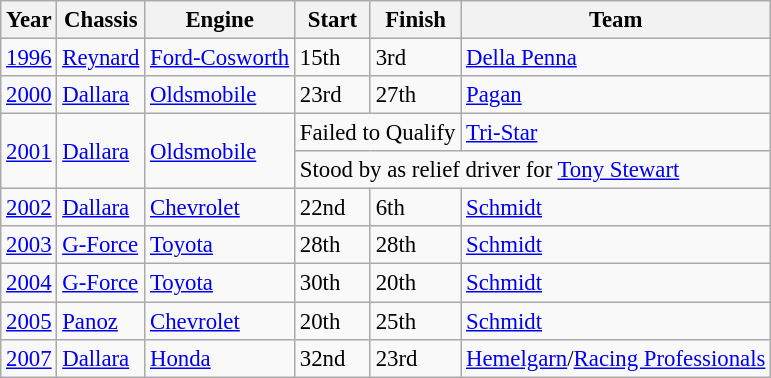<table class="wikitable" style="font-size: 95%;">
<tr>
<th>Year</th>
<th>Chassis</th>
<th>Engine</th>
<th>Start</th>
<th>Finish</th>
<th>Team</th>
</tr>
<tr>
<td><a href='#'>1996</a></td>
<td><a href='#'>Reynard</a></td>
<td><a href='#'>Ford-Cosworth</a></td>
<td>15th</td>
<td>3rd</td>
<td><a href='#'>Della Penna</a></td>
</tr>
<tr>
<td><a href='#'>2000</a></td>
<td><a href='#'>Dallara</a></td>
<td><a href='#'>Oldsmobile</a></td>
<td>23rd</td>
<td>27th</td>
<td><a href='#'>Pagan</a></td>
</tr>
<tr>
<td rowspan=2><a href='#'>2001</a></td>
<td rowspan=2><a href='#'>Dallara</a></td>
<td rowspan=2><a href='#'>Oldsmobile</a></td>
<td colspan=2>Failed to Qualify</td>
<td><a href='#'>Tri-Star</a></td>
</tr>
<tr>
<td colspan=3>Stood by as relief driver for <a href='#'>Tony Stewart</a></td>
</tr>
<tr>
<td><a href='#'>2002</a></td>
<td><a href='#'>Dallara</a></td>
<td><a href='#'>Chevrolet</a></td>
<td>22nd</td>
<td>6th</td>
<td><a href='#'>Schmidt</a></td>
</tr>
<tr>
<td><a href='#'>2003</a></td>
<td><a href='#'>G-Force</a></td>
<td><a href='#'>Toyota</a></td>
<td>28th</td>
<td>28th</td>
<td><a href='#'>Schmidt</a></td>
</tr>
<tr>
<td><a href='#'>2004</a></td>
<td><a href='#'>G-Force</a></td>
<td><a href='#'>Toyota</a></td>
<td>30th</td>
<td>20th</td>
<td><a href='#'>Schmidt</a></td>
</tr>
<tr>
<td><a href='#'>2005</a></td>
<td><a href='#'>Panoz</a></td>
<td><a href='#'>Chevrolet</a></td>
<td>20th</td>
<td>25th</td>
<td><a href='#'>Schmidt</a></td>
</tr>
<tr>
<td><a href='#'>2007</a></td>
<td><a href='#'>Dallara</a></td>
<td><a href='#'>Honda</a></td>
<td>32nd</td>
<td>23rd</td>
<td><a href='#'>Hemelgarn</a>/<a href='#'>Racing Professionals</a></td>
</tr>
</table>
